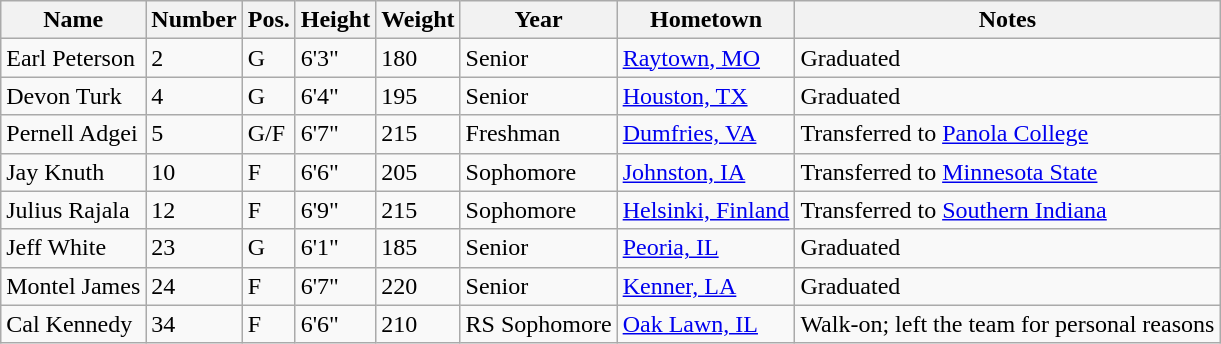<table class="wikitable sortable" border="1">
<tr>
<th>Name</th>
<th>Number</th>
<th>Pos.</th>
<th>Height</th>
<th>Weight</th>
<th>Year</th>
<th>Hometown</th>
<th class="unsortable">Notes</th>
</tr>
<tr>
<td>Earl Peterson</td>
<td>2</td>
<td>G</td>
<td>6'3"</td>
<td>180</td>
<td>Senior</td>
<td><a href='#'>Raytown, MO</a></td>
<td>Graduated</td>
</tr>
<tr>
<td>Devon Turk</td>
<td>4</td>
<td>G</td>
<td>6'4"</td>
<td>195</td>
<td>Senior</td>
<td><a href='#'>Houston, TX</a></td>
<td>Graduated</td>
</tr>
<tr>
<td>Pernell Adgei</td>
<td>5</td>
<td>G/F</td>
<td>6'7"</td>
<td>215</td>
<td>Freshman</td>
<td><a href='#'>Dumfries, VA</a></td>
<td>Transferred to <a href='#'>Panola College</a></td>
</tr>
<tr>
<td>Jay Knuth</td>
<td>10</td>
<td>F</td>
<td>6'6"</td>
<td>205</td>
<td>Sophomore</td>
<td><a href='#'>Johnston, IA</a></td>
<td>Transferred to <a href='#'>Minnesota State</a></td>
</tr>
<tr>
<td>Julius Rajala</td>
<td>12</td>
<td>F</td>
<td>6'9"</td>
<td>215</td>
<td>Sophomore</td>
<td><a href='#'>Helsinki, Finland</a></td>
<td>Transferred to <a href='#'>Southern Indiana</a></td>
</tr>
<tr>
<td>Jeff White</td>
<td>23</td>
<td>G</td>
<td>6'1"</td>
<td>185</td>
<td>Senior</td>
<td><a href='#'>Peoria, IL</a></td>
<td>Graduated</td>
</tr>
<tr>
<td>Montel James</td>
<td>24</td>
<td>F</td>
<td>6'7"</td>
<td>220</td>
<td>Senior</td>
<td><a href='#'>Kenner, LA</a></td>
<td>Graduated</td>
</tr>
<tr>
<td>Cal Kennedy</td>
<td>34</td>
<td>F</td>
<td>6'6"</td>
<td>210</td>
<td>RS Sophomore</td>
<td><a href='#'>Oak Lawn, IL</a></td>
<td>Walk-on; left the team for personal reasons</td>
</tr>
</table>
